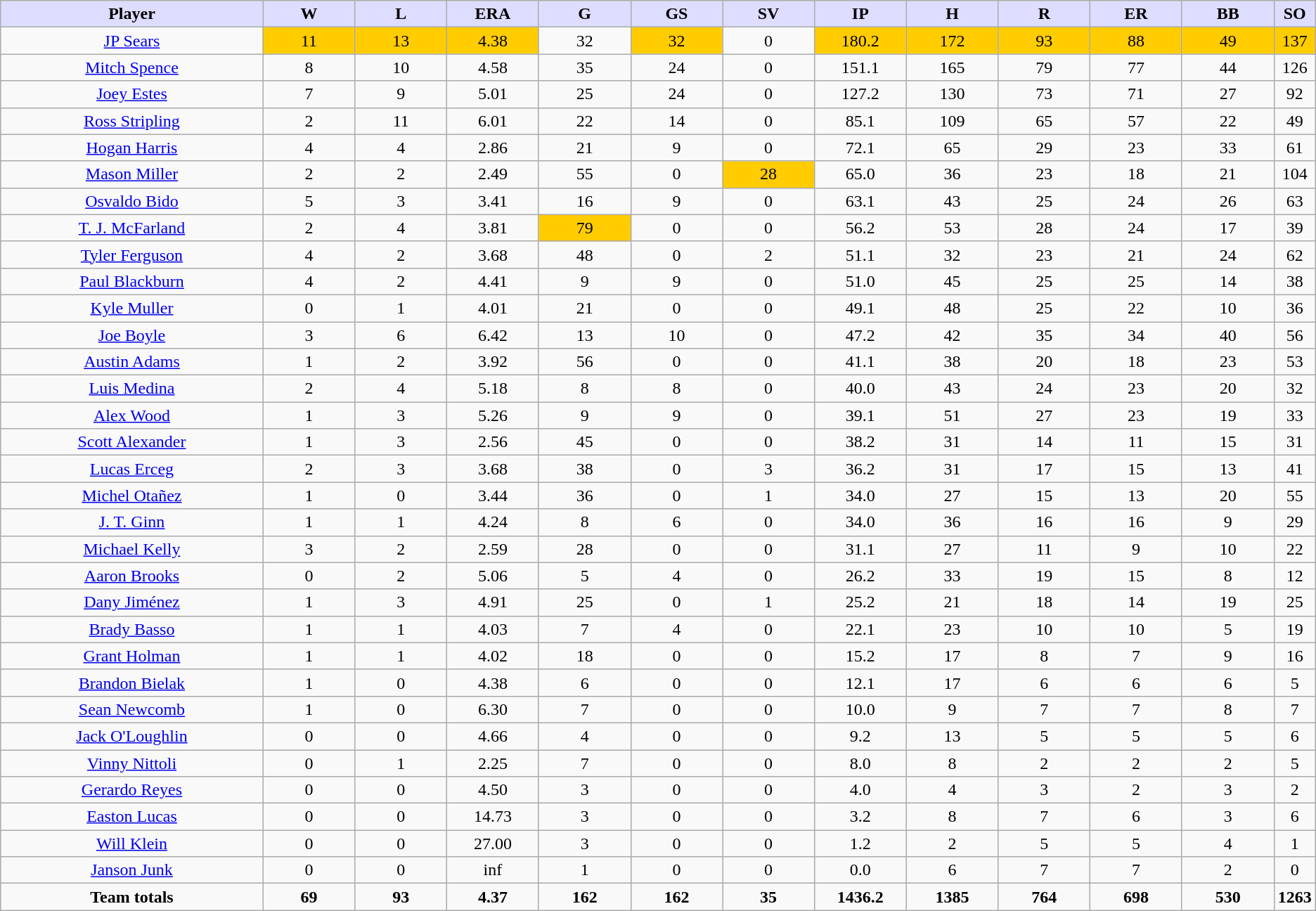<table class="wikitable" style="text-align:center;">
<tr>
<th style="background:#ddf;width:20%;"><strong>Player</strong></th>
<th style="background:#ddf;width:7%;"><strong>W</strong></th>
<th style="background:#ddf;width:7%;"><strong>L</strong></th>
<th style="background:#ddf;width:7%;"><strong>ERA</strong></th>
<th style="background:#ddf;width:7%;"><strong>G</strong></th>
<th style="background:#ddf;width:7%;"><strong>GS</strong></th>
<th style="background:#ddf;width:7%;"><strong>SV</strong></th>
<th style="background:#ddf;width:7%;"><strong>IP</strong></th>
<th style="background:#ddf;width:7%;"><strong>H</strong></th>
<th style="background:#ddf;width:7%;"><strong>R</strong></th>
<th style="background:#ddf;width:7%;"><strong>ER</strong></th>
<th style="background:#ddf;width:7%;"><strong>BB</strong></th>
<th style="background:#ddf;width:7%;"><strong>SO</strong></th>
</tr>
<tr>
<td><a href='#'>JP Sears</a></td>
<td bgcolor=#ffcc00>11</td>
<td bgcolor=#ffcc00>13</td>
<td bgcolor=#ffcc00>4.38</td>
<td>32</td>
<td bgcolor=#ffcc00>32</td>
<td>0</td>
<td bgcolor=#ffcc00>180.2</td>
<td bgcolor=#ffcc00>172</td>
<td bgcolor=#ffcc00>93</td>
<td bgcolor=#ffcc00>88</td>
<td bgcolor=#ffcc00>49</td>
<td bgcolor=#ffcc00>137</td>
</tr>
<tr>
<td><a href='#'>Mitch Spence</a></td>
<td>8</td>
<td>10</td>
<td>4.58</td>
<td>35</td>
<td>24</td>
<td>0</td>
<td>151.1</td>
<td>165</td>
<td>79</td>
<td>77</td>
<td>44</td>
<td>126</td>
</tr>
<tr>
<td><a href='#'>Joey Estes</a></td>
<td>7</td>
<td>9</td>
<td>5.01</td>
<td>25</td>
<td>24</td>
<td>0</td>
<td>127.2</td>
<td>130</td>
<td>73</td>
<td>71</td>
<td>27</td>
<td>92</td>
</tr>
<tr>
<td><a href='#'>Ross Stripling</a></td>
<td>2</td>
<td>11</td>
<td>6.01</td>
<td>22</td>
<td>14</td>
<td>0</td>
<td>85.1</td>
<td>109</td>
<td>65</td>
<td>57</td>
<td>22</td>
<td>49</td>
</tr>
<tr>
<td><a href='#'>Hogan Harris</a></td>
<td>4</td>
<td>4</td>
<td>2.86</td>
<td>21</td>
<td>9</td>
<td>0</td>
<td>72.1</td>
<td>65</td>
<td>29</td>
<td>23</td>
<td>33</td>
<td>61</td>
</tr>
<tr>
<td><a href='#'>Mason Miller</a></td>
<td>2</td>
<td>2</td>
<td>2.49</td>
<td>55</td>
<td>0</td>
<td bgcolor=#ffcc00>28</td>
<td>65.0</td>
<td>36</td>
<td>23</td>
<td>18</td>
<td>21</td>
<td>104</td>
</tr>
<tr>
<td><a href='#'>Osvaldo Bido</a></td>
<td>5</td>
<td>3</td>
<td>3.41</td>
<td>16</td>
<td>9</td>
<td>0</td>
<td>63.1</td>
<td>43</td>
<td>25</td>
<td>24</td>
<td>26</td>
<td>63</td>
</tr>
<tr>
<td><a href='#'>T. J. McFarland</a></td>
<td>2</td>
<td>4</td>
<td>3.81</td>
<td bgcolor=#ffcc00>79</td>
<td>0</td>
<td>0</td>
<td>56.2</td>
<td>53</td>
<td>28</td>
<td>24</td>
<td>17</td>
<td>39</td>
</tr>
<tr>
<td><a href='#'>Tyler Ferguson</a></td>
<td>4</td>
<td>2</td>
<td>3.68</td>
<td>48</td>
<td>0</td>
<td>2</td>
<td>51.1</td>
<td>32</td>
<td>23</td>
<td>21</td>
<td>24</td>
<td>62</td>
</tr>
<tr>
<td><a href='#'>Paul Blackburn</a></td>
<td>4</td>
<td>2</td>
<td>4.41</td>
<td>9</td>
<td>9</td>
<td>0</td>
<td>51.0</td>
<td>45</td>
<td>25</td>
<td>25</td>
<td>14</td>
<td>38</td>
</tr>
<tr>
<td><a href='#'>Kyle Muller</a></td>
<td>0</td>
<td>1</td>
<td>4.01</td>
<td>21</td>
<td>0</td>
<td>0</td>
<td>49.1</td>
<td>48</td>
<td>25</td>
<td>22</td>
<td>10</td>
<td>36</td>
</tr>
<tr>
<td><a href='#'>Joe Boyle</a></td>
<td>3</td>
<td>6</td>
<td>6.42</td>
<td>13</td>
<td>10</td>
<td>0</td>
<td>47.2</td>
<td>42</td>
<td>35</td>
<td>34</td>
<td>40</td>
<td>56</td>
</tr>
<tr>
<td><a href='#'>Austin Adams</a></td>
<td>1</td>
<td>2</td>
<td>3.92</td>
<td>56</td>
<td>0</td>
<td>0</td>
<td>41.1</td>
<td>38</td>
<td>20</td>
<td>18</td>
<td>23</td>
<td>53</td>
</tr>
<tr>
<td><a href='#'>Luis Medina</a></td>
<td>2</td>
<td>4</td>
<td>5.18</td>
<td>8</td>
<td>8</td>
<td>0</td>
<td>40.0</td>
<td>43</td>
<td>24</td>
<td>23</td>
<td>20</td>
<td>32</td>
</tr>
<tr>
<td><a href='#'>Alex Wood</a></td>
<td>1</td>
<td>3</td>
<td>5.26</td>
<td>9</td>
<td>9</td>
<td>0</td>
<td>39.1</td>
<td>51</td>
<td>27</td>
<td>23</td>
<td>19</td>
<td>33</td>
</tr>
<tr>
<td><a href='#'>Scott Alexander</a></td>
<td>1</td>
<td>3</td>
<td>2.56</td>
<td>45</td>
<td>0</td>
<td>0</td>
<td>38.2</td>
<td>31</td>
<td>14</td>
<td>11</td>
<td>15</td>
<td>31</td>
</tr>
<tr>
<td><a href='#'>Lucas Erceg</a></td>
<td>2</td>
<td>3</td>
<td>3.68</td>
<td>38</td>
<td>0</td>
<td>3</td>
<td>36.2</td>
<td>31</td>
<td>17</td>
<td>15</td>
<td>13</td>
<td>41</td>
</tr>
<tr>
<td><a href='#'>Michel Otañez</a></td>
<td>1</td>
<td>0</td>
<td>3.44</td>
<td>36</td>
<td>0</td>
<td>1</td>
<td>34.0</td>
<td>27</td>
<td>15</td>
<td>13</td>
<td>20</td>
<td>55</td>
</tr>
<tr>
<td><a href='#'>J. T. Ginn</a></td>
<td>1</td>
<td>1</td>
<td>4.24</td>
<td>8</td>
<td>6</td>
<td>0</td>
<td>34.0</td>
<td>36</td>
<td>16</td>
<td>16</td>
<td>9</td>
<td>29</td>
</tr>
<tr>
<td><a href='#'>Michael Kelly</a></td>
<td>3</td>
<td>2</td>
<td>2.59</td>
<td>28</td>
<td>0</td>
<td>0</td>
<td>31.1</td>
<td>27</td>
<td>11</td>
<td>9</td>
<td>10</td>
<td>22</td>
</tr>
<tr>
<td><a href='#'>Aaron Brooks</a></td>
<td>0</td>
<td>2</td>
<td>5.06</td>
<td>5</td>
<td>4</td>
<td>0</td>
<td>26.2</td>
<td>33</td>
<td>19</td>
<td>15</td>
<td>8</td>
<td>12</td>
</tr>
<tr>
<td><a href='#'>Dany Jiménez</a></td>
<td>1</td>
<td>3</td>
<td>4.91</td>
<td>25</td>
<td>0</td>
<td>1</td>
<td>25.2</td>
<td>21</td>
<td>18</td>
<td>14</td>
<td>19</td>
<td>25</td>
</tr>
<tr>
<td><a href='#'>Brady Basso</a></td>
<td>1</td>
<td>1</td>
<td>4.03</td>
<td>7</td>
<td>4</td>
<td>0</td>
<td>22.1</td>
<td>23</td>
<td>10</td>
<td>10</td>
<td>5</td>
<td>19</td>
</tr>
<tr>
<td><a href='#'>Grant Holman</a></td>
<td>1</td>
<td>1</td>
<td>4.02</td>
<td>18</td>
<td>0</td>
<td>0</td>
<td>15.2</td>
<td>17</td>
<td>8</td>
<td>7</td>
<td>9</td>
<td>16</td>
</tr>
<tr>
<td><a href='#'>Brandon Bielak</a></td>
<td>1</td>
<td>0</td>
<td>4.38</td>
<td>6</td>
<td>0</td>
<td>0</td>
<td>12.1</td>
<td>17</td>
<td>6</td>
<td>6</td>
<td>6</td>
<td>5</td>
</tr>
<tr>
<td><a href='#'>Sean Newcomb</a></td>
<td>1</td>
<td>0</td>
<td>6.30</td>
<td>7</td>
<td>0</td>
<td>0</td>
<td>10.0</td>
<td>9</td>
<td>7</td>
<td>7</td>
<td>8</td>
<td>7</td>
</tr>
<tr>
<td><a href='#'>Jack O'Loughlin</a></td>
<td>0</td>
<td>0</td>
<td>4.66</td>
<td>4</td>
<td>0</td>
<td>0</td>
<td>9.2</td>
<td>13</td>
<td>5</td>
<td>5</td>
<td>5</td>
<td>6</td>
</tr>
<tr>
<td><a href='#'>Vinny Nittoli</a></td>
<td>0</td>
<td>1</td>
<td>2.25</td>
<td>7</td>
<td>0</td>
<td>0</td>
<td>8.0</td>
<td>8</td>
<td>2</td>
<td>2</td>
<td>2</td>
<td>5</td>
</tr>
<tr>
<td><a href='#'>Gerardo Reyes</a></td>
<td>0</td>
<td>0</td>
<td>4.50</td>
<td>3</td>
<td>0</td>
<td>0</td>
<td>4.0</td>
<td>4</td>
<td>3</td>
<td>2</td>
<td>3</td>
<td>2</td>
</tr>
<tr>
<td><a href='#'>Easton Lucas</a></td>
<td>0</td>
<td>0</td>
<td>14.73</td>
<td>3</td>
<td>0</td>
<td>0</td>
<td>3.2</td>
<td>8</td>
<td>7</td>
<td>6</td>
<td>3</td>
<td>6</td>
</tr>
<tr>
<td><a href='#'>Will Klein</a></td>
<td>0</td>
<td>0</td>
<td>27.00</td>
<td>3</td>
<td>0</td>
<td>0</td>
<td>1.2</td>
<td>2</td>
<td>5</td>
<td>5</td>
<td>4</td>
<td>1</td>
</tr>
<tr>
<td><a href='#'>Janson Junk</a></td>
<td>0</td>
<td>0</td>
<td>inf</td>
<td>1</td>
<td>0</td>
<td>0</td>
<td>0.0</td>
<td>6</td>
<td>7</td>
<td>7</td>
<td>2</td>
<td>0</td>
</tr>
<tr>
<td><strong>Team totals</strong></td>
<td><strong>69</strong></td>
<td><strong>93</strong></td>
<td><strong>4.37</strong></td>
<td><strong>162</strong></td>
<td><strong>162</strong></td>
<td><strong>35</strong></td>
<td><strong>1436.2</strong></td>
<td><strong>1385</strong></td>
<td><strong>764</strong></td>
<td><strong>698</strong></td>
<td><strong>530</strong></td>
<td><strong>1263</strong></td>
</tr>
</table>
